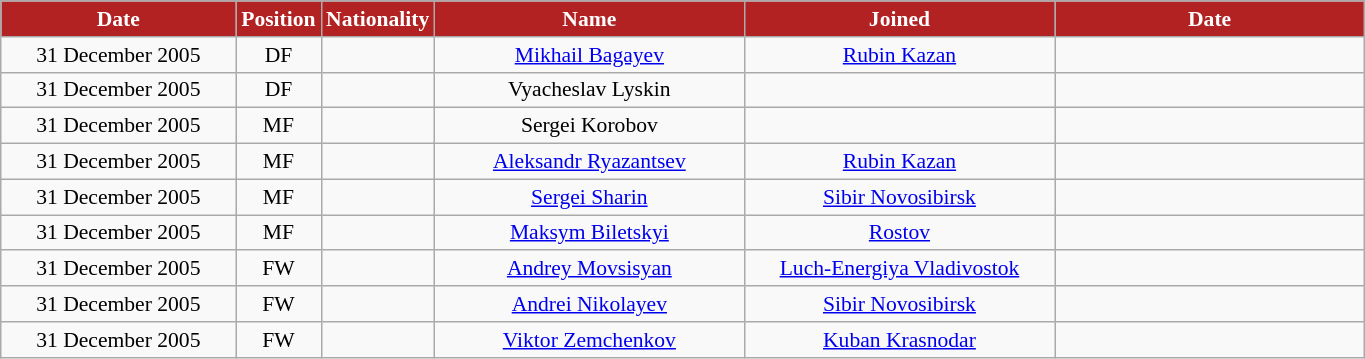<table class="wikitable"  style="text-align:center; font-size:90%; ">
<tr>
<th style="background:#B22222; color:white; width:150px;">Date</th>
<th style="background:#B22222; color:white; width:50px;">Position</th>
<th style="background:#B22222; color:white; width:50px;">Nationality</th>
<th style="background:#B22222; color:white; width:200px;">Name</th>
<th style="background:#B22222; color:white; width:200px;">Joined</th>
<th style="background:#B22222; color:white; width:200px;">Date</th>
</tr>
<tr>
<td>31 December 2005</td>
<td>DF</td>
<td></td>
<td><a href='#'>Mikhail Bagayev</a></td>
<td><a href='#'>Rubin Kazan</a></td>
<td></td>
</tr>
<tr>
<td>31 December 2005</td>
<td>DF</td>
<td></td>
<td>Vyacheslav Lyskin</td>
<td></td>
<td></td>
</tr>
<tr>
<td>31 December 2005</td>
<td>MF</td>
<td></td>
<td>Sergei Korobov</td>
<td></td>
<td></td>
</tr>
<tr>
<td>31 December 2005</td>
<td>MF</td>
<td></td>
<td><a href='#'>Aleksandr Ryazantsev</a></td>
<td><a href='#'>Rubin Kazan</a></td>
<td></td>
</tr>
<tr>
<td>31 December 2005</td>
<td>MF</td>
<td></td>
<td><a href='#'>Sergei Sharin</a></td>
<td><a href='#'>Sibir Novosibirsk</a></td>
<td></td>
</tr>
<tr>
<td>31 December 2005</td>
<td>MF</td>
<td></td>
<td><a href='#'>Maksym Biletskyi</a></td>
<td><a href='#'>Rostov</a></td>
<td></td>
</tr>
<tr>
<td>31 December 2005</td>
<td>FW</td>
<td></td>
<td><a href='#'>Andrey Movsisyan</a></td>
<td><a href='#'>Luch-Energiya Vladivostok</a></td>
<td></td>
</tr>
<tr>
<td>31 December 2005</td>
<td>FW</td>
<td></td>
<td><a href='#'>Andrei Nikolayev</a></td>
<td><a href='#'>Sibir Novosibirsk</a></td>
<td></td>
</tr>
<tr>
<td>31 December 2005</td>
<td>FW</td>
<td></td>
<td><a href='#'>Viktor Zemchenkov</a></td>
<td><a href='#'>Kuban Krasnodar</a></td>
<td></td>
</tr>
</table>
